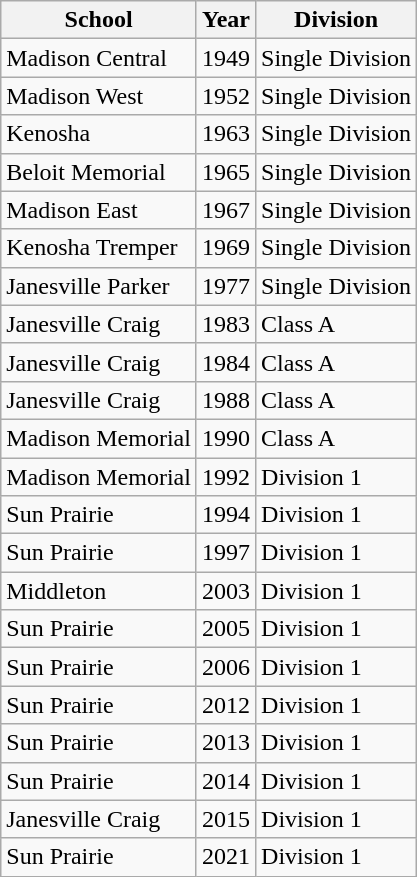<table class="wikitable">
<tr>
<th>School</th>
<th>Year</th>
<th>Division</th>
</tr>
<tr>
<td>Madison Central</td>
<td>1949</td>
<td>Single Division</td>
</tr>
<tr>
<td>Madison West</td>
<td>1952</td>
<td>Single Division</td>
</tr>
<tr>
<td>Kenosha</td>
<td>1963</td>
<td>Single Division</td>
</tr>
<tr>
<td>Beloit Memorial</td>
<td>1965</td>
<td>Single Division</td>
</tr>
<tr>
<td>Madison East</td>
<td>1967</td>
<td>Single Division</td>
</tr>
<tr>
<td>Kenosha Tremper</td>
<td>1969</td>
<td>Single Division</td>
</tr>
<tr>
<td>Janesville Parker</td>
<td>1977</td>
<td>Single Division</td>
</tr>
<tr>
<td>Janesville Craig</td>
<td>1983</td>
<td>Class A</td>
</tr>
<tr>
<td>Janesville Craig</td>
<td>1984</td>
<td>Class A</td>
</tr>
<tr>
<td>Janesville Craig</td>
<td>1988</td>
<td>Class A</td>
</tr>
<tr>
<td>Madison Memorial</td>
<td>1990</td>
<td>Class A</td>
</tr>
<tr>
<td>Madison Memorial</td>
<td>1992</td>
<td>Division 1</td>
</tr>
<tr>
<td>Sun Prairie</td>
<td>1994</td>
<td>Division 1</td>
</tr>
<tr>
<td>Sun Prairie</td>
<td>1997</td>
<td>Division 1</td>
</tr>
<tr>
<td>Middleton</td>
<td>2003</td>
<td>Division 1</td>
</tr>
<tr>
<td>Sun Prairie</td>
<td>2005</td>
<td>Division 1</td>
</tr>
<tr>
<td>Sun Prairie</td>
<td>2006</td>
<td>Division 1</td>
</tr>
<tr>
<td>Sun Prairie</td>
<td>2012</td>
<td>Division 1</td>
</tr>
<tr>
<td>Sun Prairie</td>
<td>2013</td>
<td>Division 1</td>
</tr>
<tr>
<td>Sun Prairie</td>
<td>2014</td>
<td>Division 1</td>
</tr>
<tr>
<td>Janesville Craig</td>
<td>2015</td>
<td>Division 1</td>
</tr>
<tr>
<td>Sun Prairie</td>
<td>2021</td>
<td>Division 1</td>
</tr>
</table>
